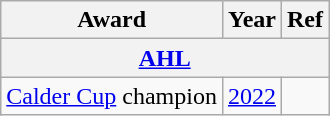<table class="wikitable">
<tr>
<th>Award</th>
<th>Year</th>
<th>Ref</th>
</tr>
<tr>
<th colspan="3"><a href='#'>AHL</a></th>
</tr>
<tr>
<td><a href='#'>Calder Cup</a> champion</td>
<td><a href='#'>2022</a></td>
<td></td>
</tr>
</table>
